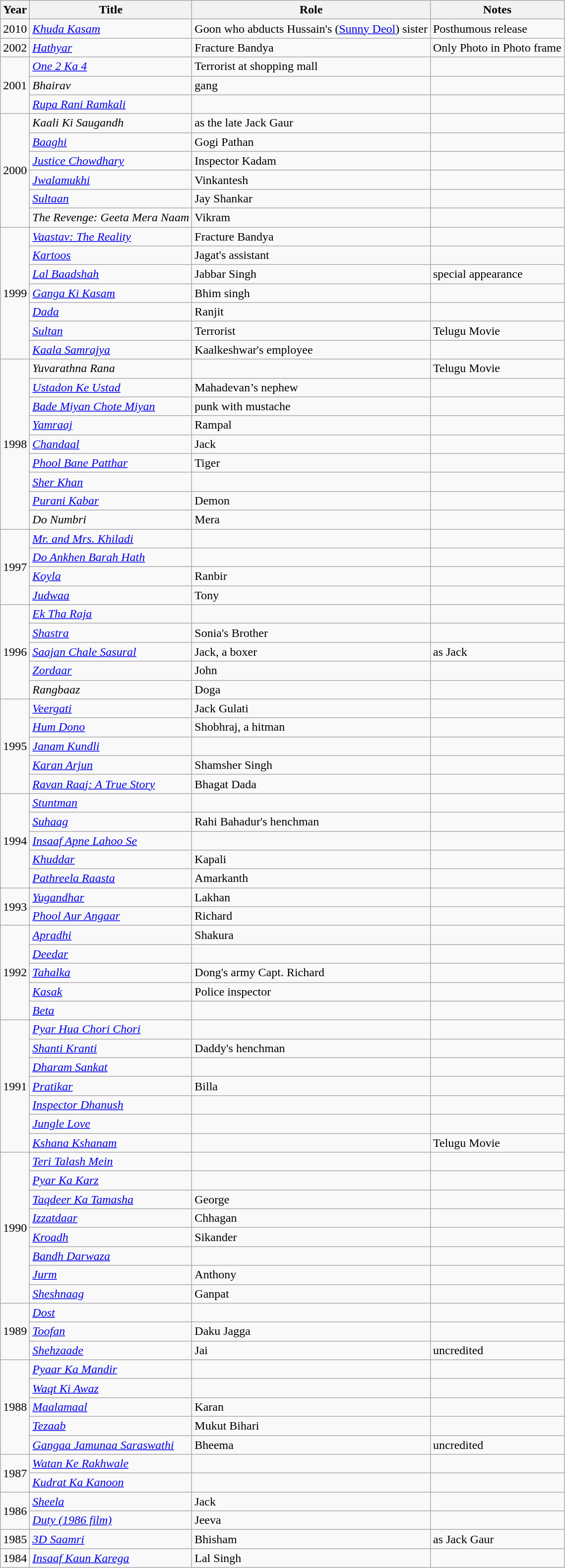<table class="wikitable sortable">
<tr>
<th>Year</th>
<th>Title</th>
<th class="unsortable">Role</th>
<th class="unsortable">Notes</th>
</tr>
<tr>
<td>2010</td>
<td><em><a href='#'>Khuda Kasam</a></em></td>
<td>Goon who abducts Hussain's (<a href='#'>Sunny Deol</a>) sister</td>
<td>Posthumous release</td>
</tr>
<tr>
<td>2002</td>
<td><em><a href='#'>Hathyar</a></em></td>
<td>Fracture Bandya</td>
<td>Only Photo in Photo frame</td>
</tr>
<tr>
<td rowspan="3">2001</td>
<td><em><a href='#'>One 2 Ka 4 </a></em></td>
<td>Terrorist at shopping mall</td>
<td> </td>
</tr>
<tr>
<td><em>Bhairav</em></td>
<td>gang</td>
<td> </td>
</tr>
<tr>
<td><em><a href='#'>Rupa Rani Ramkali</a></em></td>
<td> </td>
<td> </td>
</tr>
<tr>
<td rowspan="6">2000</td>
<td><em>Kaali Ki Saugandh</em></td>
<td>as the late Jack Gaur</td>
<td> </td>
</tr>
<tr>
<td><em><a href='#'>Baaghi</a></em></td>
<td>Gogi Pathan</td>
<td> </td>
</tr>
<tr>
<td><em><a href='#'>Justice Chowdhary</a></em></td>
<td>Inspector Kadam</td>
<td> </td>
</tr>
<tr>
<td><em><a href='#'>Jwalamukhi</a></em></td>
<td>Vinkantesh</td>
<td> </td>
</tr>
<tr>
<td><em><a href='#'>Sultaan</a></em></td>
<td>Jay Shankar</td>
<td> </td>
</tr>
<tr>
<td><em>The Revenge: Geeta Mera Naam</em></td>
<td>Vikram</td>
<td> </td>
</tr>
<tr>
<td rowspan="7">1999</td>
<td><em><a href='#'>Vaastav: The Reality</a></em></td>
<td>Fracture Bandya</td>
<td> </td>
</tr>
<tr>
<td><em><a href='#'>Kartoos</a></em></td>
<td>Jagat's assistant</td>
<td> </td>
</tr>
<tr>
<td><em><a href='#'>Lal Baadshah</a></em></td>
<td>Jabbar Singh</td>
<td>special appearance</td>
</tr>
<tr>
<td><em><a href='#'>Ganga Ki Kasam</a></em></td>
<td>Bhim singh</td>
<td></td>
</tr>
<tr>
<td><em><a href='#'>Dada</a></em></td>
<td>Ranjit</td>
<td></td>
</tr>
<tr>
<td><em><a href='#'>Sultan</a></em></td>
<td>Terrorist</td>
<td>Telugu Movie</td>
</tr>
<tr>
<td><em><a href='#'>Kaala Samrajya</a></em></td>
<td>Kaalkeshwar's employee</td>
<td></td>
</tr>
<tr>
<td rowspan="9">1998</td>
<td><em>Yuvarathna Rana</em></td>
<td></td>
<td>Telugu Movie</td>
</tr>
<tr>
<td><em><a href='#'>Ustadon Ke Ustad</a></em></td>
<td>Mahadevan’s nephew</td>
<td></td>
</tr>
<tr>
<td><em><a href='#'>Bade Miyan Chote Miyan</a></em></td>
<td>punk with mustache</td>
<td> </td>
</tr>
<tr>
<td><em><a href='#'>Yamraaj</a></em></td>
<td>Rampal</td>
<td> </td>
</tr>
<tr>
<td><em><a href='#'>Chandaal</a></em></td>
<td>Jack</td>
<td> </td>
</tr>
<tr>
<td><em><a href='#'>Phool Bane Patthar</a></em></td>
<td>Tiger</td>
<td></td>
</tr>
<tr>
<td><em><a href='#'>Sher Khan</a></em></td>
<td> </td>
<td> </td>
</tr>
<tr>
<td><em><a href='#'>Purani Kabar</a></em></td>
<td>Demon</td>
<td> </td>
</tr>
<tr>
<td><em>Do Numbri</em></td>
<td>Mera</td>
<td> </td>
</tr>
<tr>
<td rowspan="4">1997</td>
<td><em><a href='#'>Mr. and Mrs. Khiladi</a></em></td>
<td> </td>
<td> </td>
</tr>
<tr>
<td><em><a href='#'>Do Ankhen Barah Hath</a></em></td>
<td> </td>
<td> </td>
</tr>
<tr>
<td><em><a href='#'>Koyla</a></em></td>
<td>Ranbir</td>
<td> </td>
</tr>
<tr>
<td><em><a href='#'>Judwaa</a></em></td>
<td>Tony</td>
<td> </td>
</tr>
<tr>
<td Rowspan="5">1996</td>
<td><em><a href='#'>Ek Tha Raja</a></em></td>
<td> </td>
<td> </td>
</tr>
<tr>
<td><em><a href='#'>Shastra</a></em></td>
<td>Sonia's Brother</td>
<td> </td>
</tr>
<tr>
<td><em><a href='#'>Saajan Chale Sasural</a></em></td>
<td>Jack, a boxer</td>
<td>as Jack </td>
</tr>
<tr>
<td><em><a href='#'>Zordaar</a></em></td>
<td>John</td>
<td> </td>
</tr>
<tr>
<td><em>Rangbaaz</em></td>
<td>Doga</td>
<td> </td>
</tr>
<tr>
<td rowspan="5">1995</td>
<td><em><a href='#'>Veergati</a></em></td>
<td>Jack Gulati</td>
<td> </td>
</tr>
<tr>
<td><em><a href='#'>Hum Dono</a></em></td>
<td>Shobhraj, a hitman</td>
<td> </td>
</tr>
<tr>
<td><em><a href='#'>Janam Kundli</a></em></td>
<td> </td>
<td> </td>
</tr>
<tr>
<td><em><a href='#'>Karan Arjun</a></em></td>
<td>Shamsher Singh</td>
<td> </td>
</tr>
<tr>
<td><em><a href='#'>Ravan Raaj: A True Story</a></em></td>
<td>Bhagat Dada</td>
<td> </td>
</tr>
<tr>
<td rowspan="5">1994</td>
<td><em><a href='#'>Stuntman</a></em></td>
<td> </td>
<td> </td>
</tr>
<tr>
<td><em><a href='#'>Suhaag</a></em></td>
<td>Rahi Bahadur's henchman</td>
<td> </td>
</tr>
<tr>
<td><em><a href='#'>Insaaf Apne Lahoo Se</a></em></td>
<td> </td>
<td> </td>
</tr>
<tr>
<td><em><a href='#'>Khuddar</a></em></td>
<td>Kapali</td>
<td> </td>
</tr>
<tr>
<td><em><a href='#'>Pathreela Raasta</a></em></td>
<td>Amarkanth</td>
<td></td>
</tr>
<tr>
<td rowspan="2">1993</td>
<td><em><a href='#'>Yugandhar</a></em></td>
<td>Lakhan</td>
<td></td>
</tr>
<tr>
<td><em><a href='#'>Phool Aur Angaar</a></em></td>
<td>Richard</td>
<td> </td>
</tr>
<tr>
<td rowspan="5">1992</td>
<td><em><a href='#'>Apradhi</a></em></td>
<td>Shakura</td>
<td> </td>
</tr>
<tr>
<td><em><a href='#'>Deedar</a></em></td>
<td> </td>
<td> </td>
</tr>
<tr>
<td><em><a href='#'>Tahalka</a></em></td>
<td>Dong's army Capt. Richard</td>
<td> </td>
</tr>
<tr>
<td><em><a href='#'>Kasak</a></em></td>
<td>Police inspector</td>
<td> </td>
</tr>
<tr>
<td><em><a href='#'>Beta</a></em></td>
<td></td>
<td></td>
</tr>
<tr>
<td rowspan="7">1991</td>
<td><em><a href='#'>Pyar Hua Chori Chori</a></em></td>
<td> </td>
<td> </td>
</tr>
<tr>
<td><em> <a href='#'>Shanti Kranti</a></em></td>
<td>Daddy's henchman</td>
<td> </td>
</tr>
<tr>
<td><em><a href='#'>Dharam Sankat</a></em></td>
<td> </td>
<td> </td>
</tr>
<tr>
<td><em><a href='#'>Pratikar</a></em></td>
<td>Billa</td>
<td> </td>
</tr>
<tr>
<td><em><a href='#'>Inspector Dhanush</a></em></td>
<td> </td>
<td> </td>
</tr>
<tr>
<td><em><a href='#'>Jungle Love</a></em></td>
<td> </td>
<td> </td>
</tr>
<tr>
<td><em><a href='#'>Kshana Kshanam</a></em></td>
<td> </td>
<td>Telugu Movie</td>
</tr>
<tr>
<td Rowspan="8">1990</td>
<td><em><a href='#'>Teri Talash Mein</a></em></td>
<td> </td>
<td> </td>
</tr>
<tr>
<td><em><a href='#'>Pyar Ka Karz</a></em></td>
<td></td>
<td></td>
</tr>
<tr>
<td><em><a href='#'>Taqdeer Ka Tamasha</a></em></td>
<td>George</td>
<td> </td>
</tr>
<tr>
<td><em><a href='#'>Izzatdaar</a></em></td>
<td>Chhagan</td>
<td> </td>
</tr>
<tr>
<td><em><a href='#'>Kroadh</a></em></td>
<td>Sikander</td>
<td> </td>
</tr>
<tr>
<td><em><a href='#'>Bandh Darwaza</a></em></td>
<td> </td>
<td> </td>
</tr>
<tr>
<td><em><a href='#'>Jurm</a></em></td>
<td>Anthony</td>
<td> </td>
</tr>
<tr>
<td><em><a href='#'>Sheshnaag</a></em></td>
<td>Ganpat</td>
<td> </td>
</tr>
<tr>
<td Rowspan="3">1989</td>
<td><em><a href='#'>Dost</a></em></td>
<td> </td>
<td></td>
</tr>
<tr>
<td><em><a href='#'>Toofan</a></em></td>
<td>Daku Jagga</td>
<td></td>
</tr>
<tr>
<td><em><a href='#'>Shehzaade</a></em></td>
<td>Jai</td>
<td>uncredited</td>
</tr>
<tr>
<td Rowspan="5">1988</td>
<td><em><a href='#'>Pyaar Ka Mandir</a></em></td>
<td></td>
<td></td>
</tr>
<tr>
<td><em><a href='#'>Waqt Ki Awaz</a></em></td>
<td></td>
<td></td>
</tr>
<tr>
<td><em><a href='#'>Maalamaal</a></em></td>
<td>Karan</td>
<td></td>
</tr>
<tr>
<td><em><a href='#'>Tezaab</a></em></td>
<td>Mukut Bihari</td>
<td></td>
</tr>
<tr>
<td><em><a href='#'>Gangaa Jamunaa Saraswathi</a></em></td>
<td>Bheema</td>
<td>uncredited</td>
</tr>
<tr>
<td rowspan="2">1987</td>
<td><em><a href='#'>Watan Ke Rakhwale</a></em></td>
<td></td>
<td></td>
</tr>
<tr>
<td><em><a href='#'>Kudrat Ka Kanoon</a></em></td>
<td></td>
<td></td>
</tr>
<tr>
<td rowspan="2">1986</td>
<td><em><a href='#'>Sheela</a></em></td>
<td>Jack</td>
<td></td>
</tr>
<tr>
<td><em><a href='#'>Duty (1986 film)</a></em></td>
<td>Jeeva</td>
<td></td>
</tr>
<tr>
<td>1985</td>
<td><em><a href='#'>3D Saamri</a></em></td>
<td>Bhisham</td>
<td>as Jack Gaur</td>
</tr>
<tr>
<td>1984</td>
<td><em><a href='#'>Insaaf Kaun Karega</a></em></td>
<td>Lal Singh</td>
<td> </td>
</tr>
</table>
